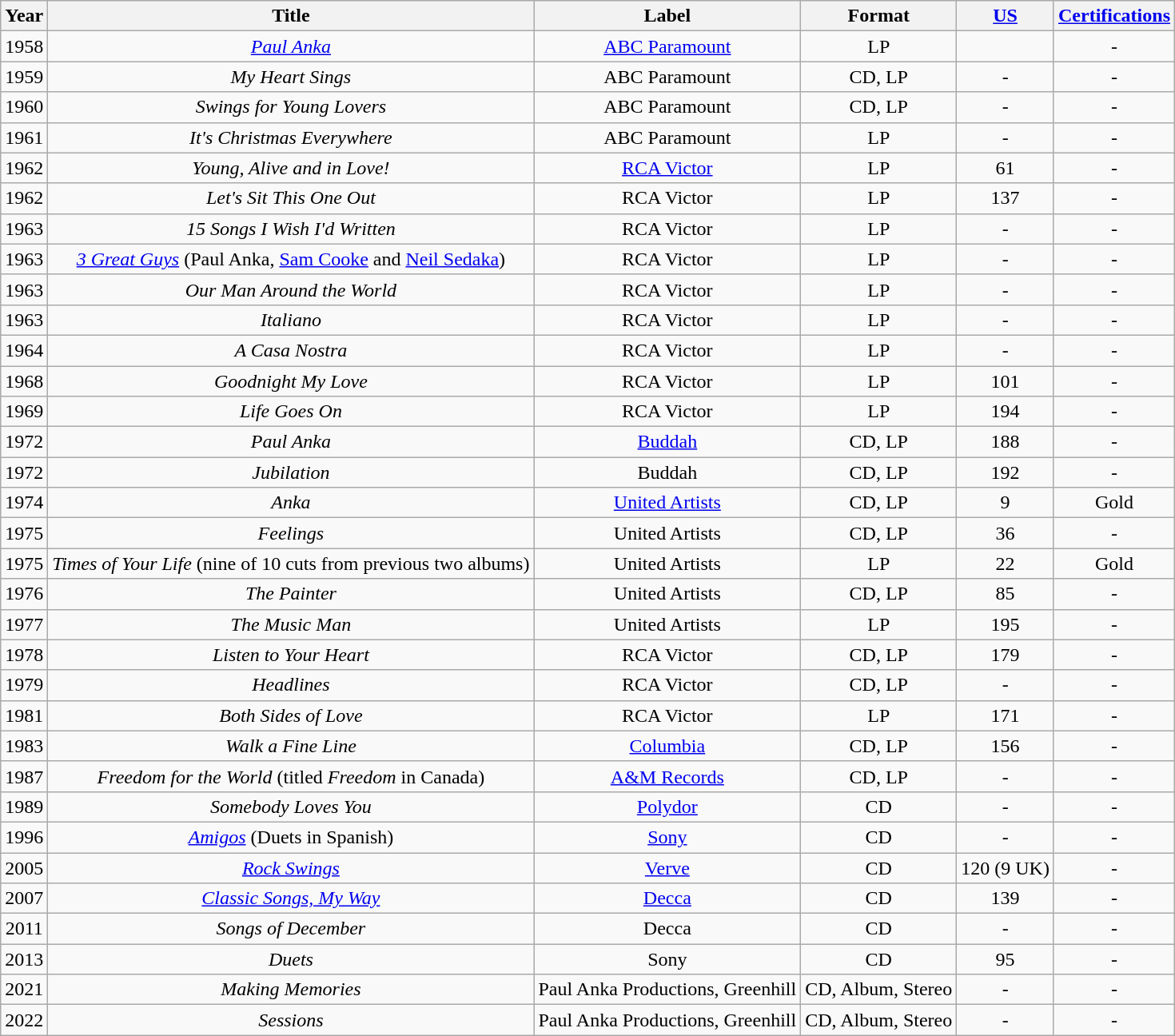<table class="wikitable sortable">
<tr>
<th>Year</th>
<th>Title</th>
<th>Label</th>
<th>Format</th>
<th><a href='#'>US</a><br></th>
<th><a href='#'>Certifications</a></th>
</tr>
<tr style="text-align:center;">
<td>1958</td>
<td><em><a href='#'>Paul Anka</a></em></td>
<td><a href='#'>ABC Paramount</a></td>
<td>LP</td>
<td></td>
<td>-</td>
</tr>
<tr style="text-align:center;">
<td>1959</td>
<td><em>My Heart Sings</em></td>
<td>ABC Paramount</td>
<td>CD, LP</td>
<td>-</td>
<td>-</td>
</tr>
<tr style="text-align:center;">
<td>1960</td>
<td><em>Swings for Young Lovers</em></td>
<td>ABC Paramount</td>
<td>CD, LP</td>
<td>-</td>
<td>-</td>
</tr>
<tr style="text-align:center;">
<td>1961</td>
<td><em>It's Christmas Everywhere</em></td>
<td>ABC Paramount</td>
<td>LP</td>
<td>-</td>
<td>-</td>
</tr>
<tr style="text-align:center;">
<td>1962</td>
<td><em>Young, Alive and in Love!</em></td>
<td><a href='#'>RCA Victor</a></td>
<td>LP</td>
<td>61</td>
<td>-</td>
</tr>
<tr style="text-align:center;">
<td>1962</td>
<td><em>Let's Sit This One Out</em></td>
<td>RCA Victor</td>
<td>LP</td>
<td>137</td>
<td>-</td>
</tr>
<tr style="text-align:center;">
<td>1963</td>
<td><em>15 Songs I Wish I'd Written</em></td>
<td>RCA Victor</td>
<td>LP</td>
<td>-</td>
<td>-</td>
</tr>
<tr style="text-align:center;">
<td>1963</td>
<td><em><a href='#'>3 Great Guys</a></em> (Paul Anka, <a href='#'>Sam Cooke</a> and <a href='#'>Neil Sedaka</a>)</td>
<td>RCA Victor</td>
<td>LP</td>
<td>-</td>
<td>-</td>
</tr>
<tr style="text-align:center;">
<td>1963</td>
<td><em>Our Man Around the World</em></td>
<td>RCA Victor</td>
<td>LP</td>
<td>-</td>
<td>-</td>
</tr>
<tr style="text-align:center;">
<td>1963</td>
<td><em>Italiano</em></td>
<td>RCA Victor</td>
<td>LP</td>
<td>-</td>
<td>-</td>
</tr>
<tr style="text-align:center;">
<td>1964</td>
<td><em>A Casa Nostra</em></td>
<td>RCA Victor</td>
<td>LP</td>
<td>-</td>
<td>-</td>
</tr>
<tr style="text-align:center;">
<td>1968</td>
<td><em>Goodnight My Love</em></td>
<td>RCA Victor</td>
<td>LP</td>
<td>101</td>
<td>-</td>
</tr>
<tr style="text-align:center;">
<td>1969</td>
<td><em>Life Goes On</em></td>
<td>RCA Victor</td>
<td>LP</td>
<td>194</td>
<td>-</td>
</tr>
<tr style="text-align:center;">
<td>1972</td>
<td><em>Paul Anka</em></td>
<td><a href='#'>Buddah</a></td>
<td>CD, LP</td>
<td>188</td>
<td>-</td>
</tr>
<tr style="text-align:center;">
<td>1972</td>
<td><em>Jubilation</em></td>
<td>Buddah</td>
<td>CD, LP</td>
<td>192</td>
<td>-</td>
</tr>
<tr style="text-align:center;">
<td>1974</td>
<td><em>Anka</em></td>
<td><a href='#'>United Artists</a></td>
<td>CD, LP</td>
<td>9</td>
<td>Gold</td>
</tr>
<tr style="text-align:center;">
<td>1975</td>
<td><em>Feelings</em></td>
<td>United Artists</td>
<td>CD, LP</td>
<td>36</td>
<td>-</td>
</tr>
<tr style="text-align:center;">
<td>1975</td>
<td><em>Times of Your Life</em> (nine of 10 cuts from previous two albums)</td>
<td>United Artists</td>
<td>LP</td>
<td>22</td>
<td>Gold</td>
</tr>
<tr style="text-align:center;">
<td>1976</td>
<td data-sort-value="Painter, The"><em>The Painter</em></td>
<td>United Artists</td>
<td>CD, LP</td>
<td>85</td>
<td>-</td>
</tr>
<tr style="text-align:center;">
<td>1977</td>
<td data-sort-value="Music Man, The"><em>The Music Man</em></td>
<td>United Artists</td>
<td>LP</td>
<td>195</td>
<td>-</td>
</tr>
<tr style="text-align:center;">
<td>1978</td>
<td><em>Listen to Your Heart</em></td>
<td>RCA Victor</td>
<td>CD, LP</td>
<td>179</td>
<td>-</td>
</tr>
<tr style="text-align:center;">
<td>1979</td>
<td><em>Headlines</em></td>
<td>RCA Victor</td>
<td>CD, LP</td>
<td>-</td>
<td>-</td>
</tr>
<tr style="text-align:center;">
<td>1981</td>
<td><em>Both Sides of Love</em></td>
<td>RCA Victor</td>
<td>LP</td>
<td>171</td>
<td>-</td>
</tr>
<tr style="text-align:center;">
<td>1983</td>
<td><em>Walk a Fine Line</em></td>
<td><a href='#'>Columbia</a></td>
<td>CD, LP</td>
<td>156</td>
<td>-</td>
</tr>
<tr style="text-align:center;">
<td>1987</td>
<td><em>Freedom for the World</em> (titled <em>Freedom</em> in Canada)</td>
<td><a href='#'>A&M Records</a></td>
<td>CD, LP</td>
<td>-</td>
<td>-</td>
</tr>
<tr style="text-align:center;">
<td>1989</td>
<td><em>Somebody Loves You</em></td>
<td><a href='#'>Polydor</a></td>
<td>CD</td>
<td>-</td>
<td>-</td>
</tr>
<tr>
<td style="text-align:center;">1996</td>
<td style="text-align:center;"><em><a href='#'>Amigos</a></em> (Duets in Spanish)</td>
<td style="text-align:center;"><a href='#'>Sony</a></td>
<td style="text-align:center;">CD</td>
<td style="text-align:center;">-</td>
<td style="text-align:center;">-</td>
</tr>
<tr style="text-align:center;">
<td>2005</td>
<td><em><a href='#'>Rock Swings</a></em></td>
<td><a href='#'>Verve</a></td>
<td>CD</td>
<td>120 (9 UK)</td>
<td>-</td>
</tr>
<tr style="text-align:center;">
<td>2007</td>
<td><em><a href='#'>Classic Songs, My Way</a></em></td>
<td><a href='#'>Decca</a></td>
<td>CD</td>
<td>139</td>
<td>-</td>
</tr>
<tr style="text-align:center;">
<td>2011</td>
<td><em>Songs of December</em></td>
<td>Decca</td>
<td>CD</td>
<td>-</td>
<td>-</td>
</tr>
<tr style="text-align:center;">
<td>2013</td>
<td><em>Duets</em></td>
<td>Sony</td>
<td>CD</td>
<td>95</td>
<td>-</td>
</tr>
<tr style="text-align:center;">
<td>2021</td>
<td><em>Making Memories</em></td>
<td>Paul Anka Productions, Greenhill</td>
<td>CD, Album, Stereo</td>
<td>-</td>
<td>-</td>
</tr>
<tr style="text-align:center;">
<td>2022</td>
<td><em>Sessions</em></td>
<td>Paul Anka Productions, Greenhill</td>
<td>CD, Album, Stereo</td>
<td>-</td>
<td>-</td>
</tr>
</table>
